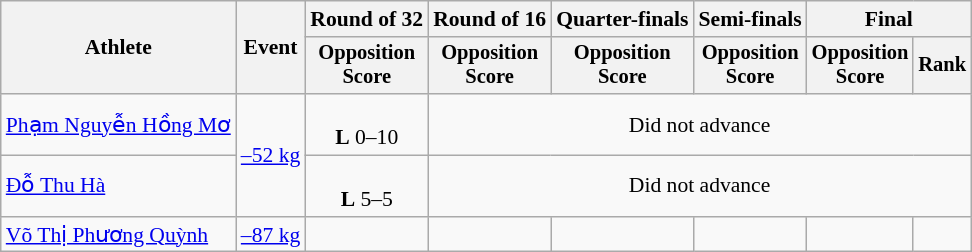<table class=wikitable style=font-size:90%;text-align:center>
<tr>
<th rowspan=2>Athlete</th>
<th rowspan=2>Event</th>
<th>Round of 32</th>
<th>Round of 16</th>
<th>Quarter-finals</th>
<th>Semi-finals</th>
<th colspan=2>Final</th>
</tr>
<tr style=font-size:95%>
<th>Opposition<br>Score</th>
<th>Opposition<br>Score</th>
<th>Opposition<br>Score</th>
<th>Opposition<br>Score</th>
<th>Opposition<br>Score</th>
<th>Rank</th>
</tr>
<tr>
<td align="left"><a href='#'>Phạm Nguyễn Hồng Mơ</a></td>
<td align="left" rowspan="2"><a href='#'>–52 kg</a></td>
<td><br><strong>L</strong> 0–10</td>
<td colspan=5>Did not advance</td>
</tr>
<tr>
<td align="left"><a href='#'>Đỗ Thu Hà</a></td>
<td><br><strong>L</strong> 5–5</td>
<td colspan=5>Did not advance</td>
</tr>
<tr>
<td align="left"><a href='#'>Võ Thị Phương Quỳnh</a></td>
<td align="left"><a href='#'>–87 kg</a></td>
<td></td>
<td></td>
<td></td>
<td></td>
<td></td>
<td></td>
</tr>
</table>
